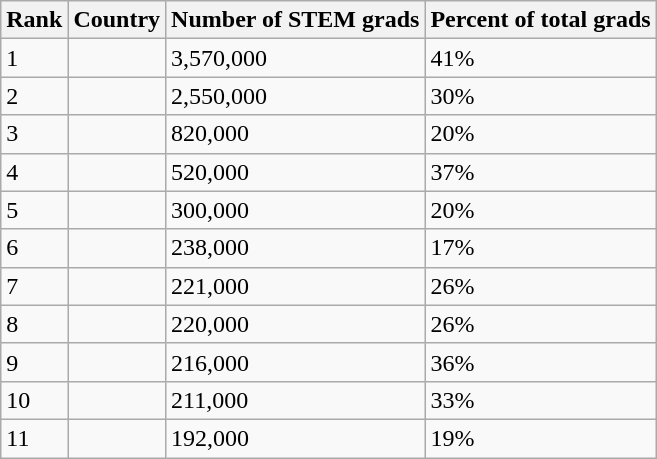<table class="wikitable">
<tr>
<th>Rank</th>
<th>Country</th>
<th>Number of STEM grads</th>
<th>Percent of total grads</th>
</tr>
<tr>
<td>1</td>
<td></td>
<td>3,570,000</td>
<td>41%</td>
</tr>
<tr>
<td>2</td>
<td></td>
<td>2,550,000</td>
<td>30%</td>
</tr>
<tr>
<td>3</td>
<td></td>
<td>820,000</td>
<td>20%</td>
</tr>
<tr>
<td>4</td>
<td></td>
<td>520,000</td>
<td>37%</td>
</tr>
<tr>
<td>5</td>
<td></td>
<td>300,000</td>
<td>20%</td>
</tr>
<tr>
<td>6</td>
<td></td>
<td>238,000</td>
<td>17%</td>
</tr>
<tr>
<td>7</td>
<td></td>
<td>221,000</td>
<td>26%</td>
</tr>
<tr>
<td>8</td>
<td></td>
<td>220,000</td>
<td>26%</td>
</tr>
<tr>
<td>9</td>
<td></td>
<td>216,000</td>
<td>36%</td>
</tr>
<tr>
<td>10</td>
<td></td>
<td>211,000</td>
<td>33%</td>
</tr>
<tr>
<td>11</td>
<td></td>
<td>192,000</td>
<td>19%</td>
</tr>
</table>
